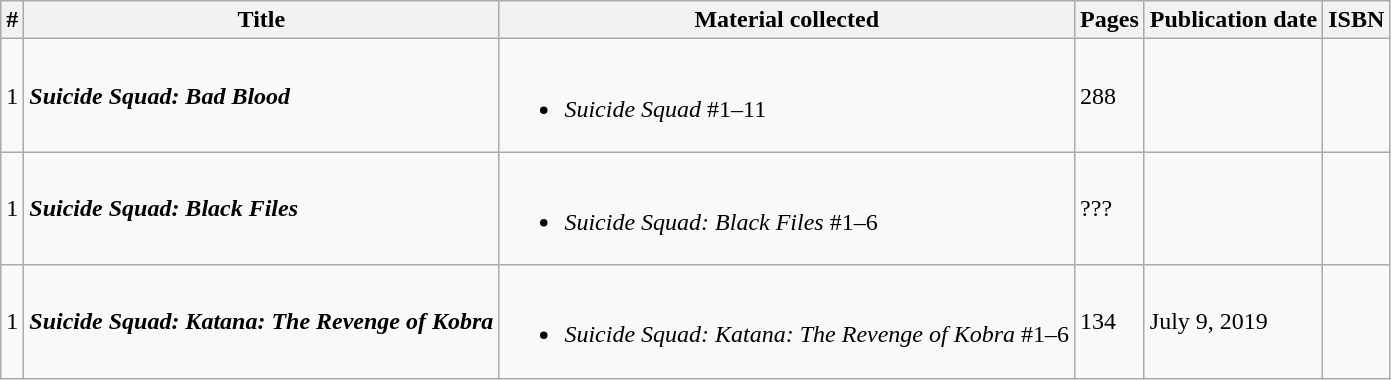<table class="wikitable">
<tr>
<th>#</th>
<th>Title</th>
<th>Material collected</th>
<th>Pages</th>
<th>Publication date</th>
<th>ISBN</th>
</tr>
<tr>
<td>1</td>
<td><strong><em>Suicide Squad: Bad Blood</em></strong></td>
<td><br><ul><li><em>Suicide Squad</em> #1–11</li></ul></td>
<td>288</td>
<td></td>
<td></td>
</tr>
<tr>
<td>1</td>
<td><strong><em>Suicide Squad: Black Files</em></strong></td>
<td><br><ul><li><em>Suicide Squad: Black Files</em> #1–6</li></ul></td>
<td>???</td>
<td></td>
<td></td>
</tr>
<tr>
<td>1</td>
<td><strong><em>Suicide Squad: Katana: The Revenge of Kobra </em></strong></td>
<td><br><ul><li><em>Suicide Squad: Katana: The Revenge of Kobra </em> #1–6</li></ul></td>
<td>134</td>
<td>July 9, 2019</td>
<td></td>
</tr>
</table>
